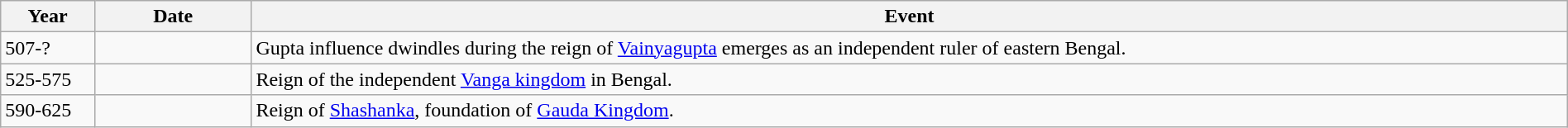<table class="wikitable" width="100%">
<tr>
<th style="width:6%">Year</th>
<th style="width:10%">Date</th>
<th>Event</th>
</tr>
<tr>
<td>507-?</td>
<td></td>
<td>Gupta influence dwindles during the reign of <a href='#'>Vainyagupta</a> emerges as an independent ruler of eastern Bengal.</td>
</tr>
<tr>
<td>525-575</td>
<td></td>
<td>Reign of the independent <a href='#'>Vanga kingdom</a> in Bengal.</td>
</tr>
<tr>
<td>590-625</td>
<td></td>
<td>Reign of <a href='#'>Shashanka</a>, foundation of <a href='#'>Gauda Kingdom</a>.</td>
</tr>
</table>
